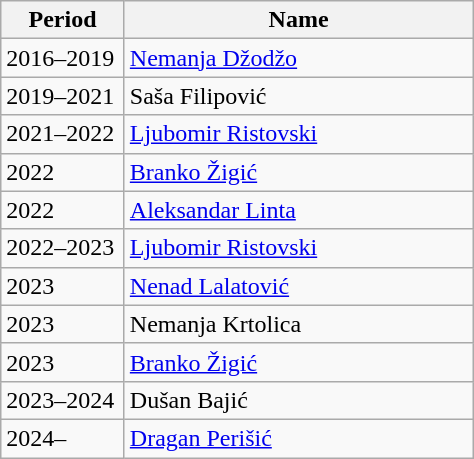<table class="wikitable">
<tr>
<th width="75">Period</th>
<th width="225">Name</th>
</tr>
<tr>
<td>2016–2019</td>
<td> <a href='#'>Nemanja Džodžo</a></td>
</tr>
<tr>
<td>2019–2021</td>
<td> Saša Filipović</td>
</tr>
<tr>
<td>2021–2022</td>
<td> <a href='#'>Ljubomir Ristovski</a></td>
</tr>
<tr>
<td>2022</td>
<td> <a href='#'>Branko Žigić</a></td>
</tr>
<tr>
<td>2022</td>
<td> <a href='#'>Aleksandar Linta</a></td>
</tr>
<tr>
<td>2022–2023</td>
<td> <a href='#'>Ljubomir Ristovski</a></td>
</tr>
<tr>
<td>2023</td>
<td> <a href='#'>Nenad Lalatović</a></td>
</tr>
<tr>
<td>2023</td>
<td> Nemanja Krtolica</td>
</tr>
<tr>
<td>2023</td>
<td> <a href='#'>Branko Žigić</a></td>
</tr>
<tr>
<td>2023–2024</td>
<td> Dušan Bajić</td>
</tr>
<tr>
<td>2024–</td>
<td> <a href='#'>Dragan Perišić</a></td>
</tr>
</table>
